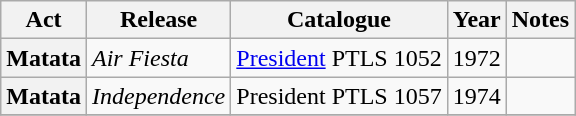<table class="wikitable plainrowheaders sortable">
<tr>
<th scope="col" class="unsortable">Act</th>
<th scope="col">Release</th>
<th scope="col">Catalogue</th>
<th scope="col">Year</th>
<th scope="col" class="unsortable">Notes</th>
</tr>
<tr>
<th scope="row">Matata</th>
<td><em>Air Fiesta</em></td>
<td><a href='#'>President</a> PTLS 1052</td>
<td>1972</td>
<td></td>
</tr>
<tr>
<th scope="row">Matata</th>
<td><em>Independence</em></td>
<td>President PTLS 1057</td>
<td>1974</td>
<td></td>
</tr>
<tr>
</tr>
</table>
